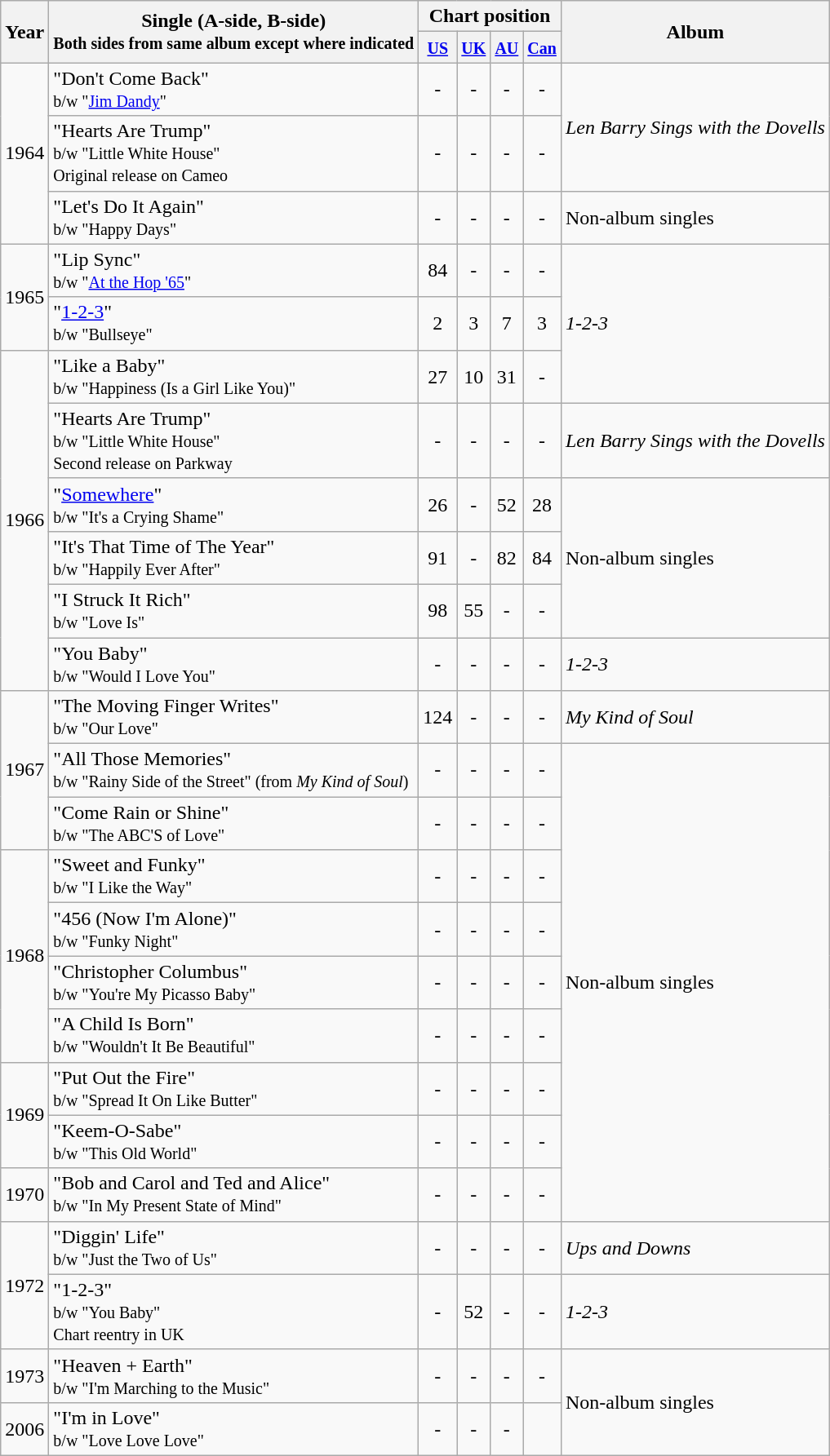<table class="wikitable">
<tr>
<th rowspan="2">Year</th>
<th rowspan="2">Single (A-side, B-side)<br><small>Both sides from same album except where indicated</small></th>
<th colspan="4">Chart position</th>
<th rowspan="2">Album</th>
</tr>
<tr>
<th><small><a href='#'>US</a></small></th>
<th><small><a href='#'>UK</a></small></th>
<th><small><a href='#'>AU</a></small></th>
<th><small><a href='#'>Can</a></small></th>
</tr>
<tr>
<td rowspan="3">1964</td>
<td>"Don't Come Back"<br><small>b/w "<a href='#'>Jim Dandy</a>"</small></td>
<td style="text-align:center;">-</td>
<td style="text-align:center;">-</td>
<td style="text-align:center;">-</td>
<td style="text-align:center;">-</td>
<td style="text-align:left;" rowspan="2"><em>Len Barry Sings with the Dovells</em></td>
</tr>
<tr>
<td>"Hearts Are Trump"<br><small>b/w "Little White House"<br>Original release on Cameo</small></td>
<td style="text-align:center;">-</td>
<td style="text-align:center;">-</td>
<td style="text-align:center;">-</td>
<td style="text-align:center;">-</td>
</tr>
<tr>
<td>"Let's Do It Again"<br><small>b/w "Happy Days"</small></td>
<td style="text-align:center;">-</td>
<td style="text-align:center;">-</td>
<td style="text-align:center;">-</td>
<td style="text-align:center;">-</td>
<td align="left">Non-album singles</td>
</tr>
<tr>
<td rowspan="2">1965</td>
<td>"Lip Sync"<br><small>b/w "<a href='#'>At the Hop '65</a>"</small></td>
<td style="text-align:center;">84</td>
<td style="text-align:center;">-</td>
<td style="text-align:center;">-</td>
<td style="text-align:center;">-</td>
<td style="text-align:left;" rowspan="3"><em>1-2-3</em></td>
</tr>
<tr>
<td>"<a href='#'>1-2-3</a>"<br><small>b/w "Bullseye"</small></td>
<td style="text-align:center;">2</td>
<td style="text-align:center;">3</td>
<td style="text-align:center;">7</td>
<td style="text-align:center;">3</td>
</tr>
<tr>
<td rowspan="6">1966</td>
<td>"Like a Baby"<br><small>b/w "Happiness (Is a Girl Like You)"</small></td>
<td style="text-align:center;">27</td>
<td style="text-align:center;">10</td>
<td style="text-align:center;">31</td>
<td style="text-align:center;">-</td>
</tr>
<tr>
<td>"Hearts Are Trump"<br><small>b/w "Little White House"<br>Second release on Parkway</small></td>
<td style="text-align:center;">-</td>
<td style="text-align:center;">-</td>
<td style="text-align:center;">-</td>
<td style="text-align:center;">-</td>
<td align="left"><em>Len Barry Sings with the Dovells</em></td>
</tr>
<tr>
<td>"<a href='#'>Somewhere</a>"<br><small>b/w "It's a Crying Shame"</small></td>
<td style="text-align:center;">26</td>
<td style="text-align:center;">-</td>
<td style="text-align:center;">52</td>
<td style="text-align:center;">28</td>
<td style="text-align:left;" rowspan="3">Non-album singles</td>
</tr>
<tr>
<td>"It's That Time of The Year"<br><small>b/w "Happily Ever After"</small></td>
<td style="text-align:center;">91</td>
<td style="text-align:center;">-</td>
<td style="text-align:center;">82</td>
<td style="text-align:center;">84</td>
</tr>
<tr>
<td>"I Struck It Rich"<br><small>b/w "Love Is"</small></td>
<td style="text-align:center;">98</td>
<td style="text-align:center;">55</td>
<td style="text-align:center;">-</td>
<td style="text-align:center;">-</td>
</tr>
<tr>
<td>"You Baby"<br><small>b/w "Would I Love You"</small></td>
<td style="text-align:center;">-</td>
<td style="text-align:center;">-</td>
<td style="text-align:center;">-</td>
<td style="text-align:center;">-</td>
<td align="left"><em>1-2-3</em></td>
</tr>
<tr>
<td rowspan="3">1967</td>
<td>"The Moving Finger Writes"<br><small>b/w "Our Love"</small></td>
<td style="text-align:center;">124</td>
<td style="text-align:center;">-</td>
<td style="text-align:center;">-</td>
<td style="text-align:center;">-</td>
<td align="left"><em>My Kind of Soul</em></td>
</tr>
<tr>
<td>"All Those Memories"<br><small>b/w "Rainy Side of the Street" (from <em>My Kind of Soul</em>)</small></td>
<td style="text-align:center;">-</td>
<td style="text-align:center;">-</td>
<td style="text-align:center;">-</td>
<td style="text-align:center;">-</td>
<td style="text-align:left;" rowspan="9">Non-album singles</td>
</tr>
<tr>
<td>"Come Rain or Shine"<br><small>b/w "The ABC'S of Love"</small></td>
<td style="text-align:center;">-</td>
<td style="text-align:center;">-</td>
<td style="text-align:center;">-</td>
<td style="text-align:center;">-</td>
</tr>
<tr>
<td rowspan="4">1968</td>
<td>"Sweet and Funky"<br><small>b/w "I Like the Way"</small></td>
<td style="text-align:center;">-</td>
<td style="text-align:center;">-</td>
<td style="text-align:center;">-</td>
<td style="text-align:center;">-</td>
</tr>
<tr>
<td>"456 (Now I'm Alone)"<br><small>b/w "Funky Night"</small></td>
<td style="text-align:center;">-</td>
<td style="text-align:center;">-</td>
<td style="text-align:center;">-</td>
<td style="text-align:center;">-</td>
</tr>
<tr>
<td>"Christopher Columbus"<br><small>b/w "You're My Picasso Baby"</small></td>
<td style="text-align:center;">-</td>
<td style="text-align:center;">-</td>
<td style="text-align:center;">-</td>
<td style="text-align:center;">-</td>
</tr>
<tr>
<td>"A Child Is Born"<br><small>b/w "Wouldn't It Be Beautiful"</small></td>
<td style="text-align:center;">-</td>
<td style="text-align:center;">-</td>
<td style="text-align:center;">-</td>
<td style="text-align:center;">-</td>
</tr>
<tr>
<td rowspan="2">1969</td>
<td>"Put Out the Fire"<br><small>b/w "Spread It On Like Butter"</small></td>
<td style="text-align:center;">-</td>
<td style="text-align:center;">-</td>
<td style="text-align:center;">-</td>
<td style="text-align:center;">-</td>
</tr>
<tr>
<td>"Keem-O-Sabe"<br><small>b/w "This Old World"</small></td>
<td style="text-align:center;">-</td>
<td style="text-align:center;">-</td>
<td style="text-align:center;">-</td>
<td style="text-align:center;">-</td>
</tr>
<tr>
<td>1970</td>
<td>"Bob and Carol and Ted and Alice"<br><small>b/w "In My Present State of Mind"</small></td>
<td style="text-align:center;">-</td>
<td style="text-align:center;">-</td>
<td style="text-align:center;">-</td>
<td style="text-align:center;">-</td>
</tr>
<tr>
<td rowspan="2">1972</td>
<td>"Diggin' Life"<br><small>b/w "Just the Two of Us"</small></td>
<td style="text-align:center;">-</td>
<td style="text-align:center;">-</td>
<td style="text-align:center;">-</td>
<td style="text-align:center;">-</td>
<td align="left"><em>Ups and Downs</em></td>
</tr>
<tr>
<td>"1-2-3"<br><small>b/w "You Baby"<br>Chart reentry in UK</small></td>
<td style="text-align:center;">-</td>
<td style="text-align:center;">52</td>
<td style="text-align:center;">-</td>
<td style="text-align:center;">-</td>
<td align="left"><em>1-2-3</em></td>
</tr>
<tr>
<td>1973</td>
<td>"Heaven + Earth"<br><small>b/w "I'm Marching to the Music"</small></td>
<td style="text-align:center;">-</td>
<td style="text-align:center;">-</td>
<td style="text-align:center;">-</td>
<td style="text-align:center;">-</td>
<td style="text-align:left;" rowspan="2">Non-album singles</td>
</tr>
<tr>
<td>2006</td>
<td>"I'm in Love"<br><small>b/w "Love Love Love"</small></td>
<td style="text-align:center;">-</td>
<td style="text-align:center;">-</td>
<td style="text-align:center;">-</td>
</tr>
</table>
